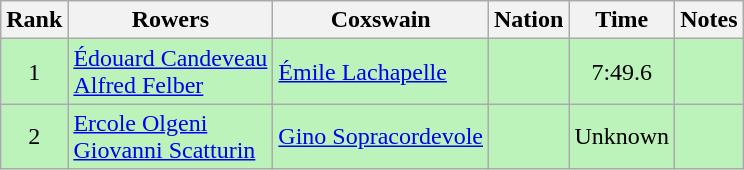<table class="wikitable sortable" style="text-align:center">
<tr>
<th>Rank</th>
<th>Rowers</th>
<th>Coxswain</th>
<th>Nation</th>
<th>Time</th>
<th>Notes</th>
</tr>
<tr bgcolor=bbf3bb>
<td>1</td>
<td align=left><a href='#'>Édouard Candeveau</a> <br> <a href='#'>Alfred Felber</a></td>
<td align=left><a href='#'>Émile Lachapelle</a></td>
<td align=left></td>
<td>7:49.6</td>
<td></td>
</tr>
<tr bgcolor=bbf3bb>
<td>2</td>
<td align=left><a href='#'>Ercole Olgeni</a> <br> <a href='#'>Giovanni Scatturin</a></td>
<td align=left><a href='#'>Gino Sopracordevole</a></td>
<td align=left></td>
<td data-sort-value=8:00.00>Unknown</td>
<td></td>
</tr>
</table>
